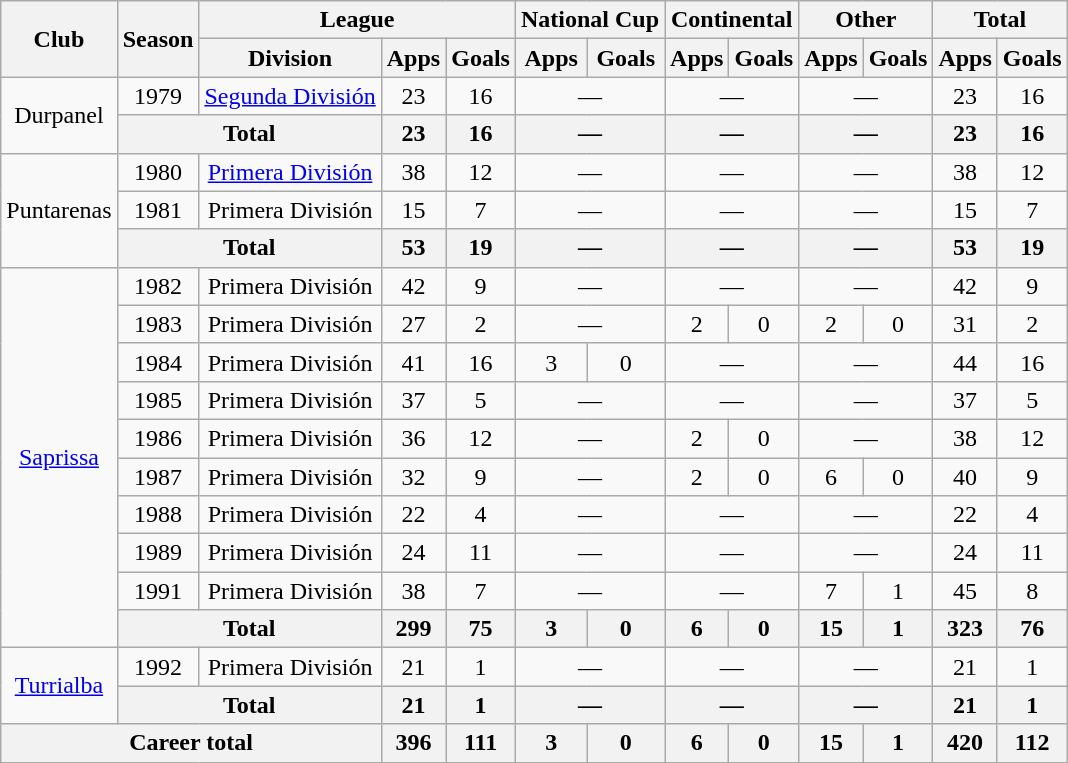<table class="wikitable" style="text-align: center;">
<tr>
<th rowspan="2">Club</th>
<th rowspan="2">Season</th>
<th colspan="3">League</th>
<th colspan="2">National Cup</th>
<th colspan="2">Continental</th>
<th colspan="2">Other</th>
<th colspan="2">Total</th>
</tr>
<tr>
<th>Division</th>
<th>Apps</th>
<th>Goals</th>
<th>Apps</th>
<th>Goals</th>
<th>Apps</th>
<th>Goals</th>
<th>Apps</th>
<th>Goals</th>
<th>Apps</th>
<th>Goals</th>
</tr>
<tr>
<td rowspan="2">Durpanel</td>
<td>1979</td>
<td><a href='#'>Segunda División</a></td>
<td>23</td>
<td>16</td>
<td colspan="2">—</td>
<td colspan="2">—</td>
<td colspan="2">—</td>
<td>23</td>
<td>16</td>
</tr>
<tr>
<th colspan="2">Total</th>
<th>23</th>
<th>16</th>
<th colspan="2">—</th>
<th colspan="2">—</th>
<th colspan="2">—</th>
<th>23</th>
<th>16</th>
</tr>
<tr>
<td rowspan="3">Puntarenas</td>
<td>1980</td>
<td><a href='#'>Primera División</a></td>
<td>38</td>
<td>12</td>
<td colspan="2">—</td>
<td colspan="2">—</td>
<td colspan="2">—</td>
<td>38</td>
<td>12</td>
</tr>
<tr>
<td>1981</td>
<td>Primera División</td>
<td>15</td>
<td>7</td>
<td colspan="2">—</td>
<td colspan="2">—</td>
<td colspan="2">—</td>
<td>15</td>
<td>7</td>
</tr>
<tr>
<th colspan="2">Total</th>
<th>53</th>
<th>19</th>
<th colspan="2">—</th>
<th colspan="2">—</th>
<th colspan="2">—</th>
<th>53</th>
<th>19</th>
</tr>
<tr>
<td rowspan="10"><a href='#'>Saprissa</a></td>
<td>1982</td>
<td>Primera División</td>
<td>42</td>
<td>9</td>
<td colspan="2">—</td>
<td colspan="2">—</td>
<td colspan="2">—</td>
<td>42</td>
<td>9</td>
</tr>
<tr>
<td>1983</td>
<td>Primera División</td>
<td>27</td>
<td>2</td>
<td colspan="2">—</td>
<td>2</td>
<td>0</td>
<td>2</td>
<td>0</td>
<td>31</td>
<td>2</td>
</tr>
<tr>
<td>1984</td>
<td>Primera División</td>
<td>41</td>
<td>16</td>
<td>3</td>
<td>0</td>
<td colspan="2">—</td>
<td colspan="2">—</td>
<td>44</td>
<td>16</td>
</tr>
<tr>
<td>1985</td>
<td>Primera División</td>
<td>37</td>
<td>5</td>
<td colspan="2">—</td>
<td colspan="2">—</td>
<td colspan="2">—</td>
<td>37</td>
<td>5</td>
</tr>
<tr>
<td>1986</td>
<td>Primera División</td>
<td>36</td>
<td>12</td>
<td colspan="2">—</td>
<td>2</td>
<td>0</td>
<td colspan="2">—</td>
<td>38</td>
<td>12</td>
</tr>
<tr>
<td>1987</td>
<td>Primera División</td>
<td>32</td>
<td>9</td>
<td colspan="2">—</td>
<td>2</td>
<td>0</td>
<td>6</td>
<td>0</td>
<td>40</td>
<td>9</td>
</tr>
<tr>
<td>1988</td>
<td>Primera División</td>
<td>22</td>
<td>4</td>
<td colspan="2">—</td>
<td colspan="2">—</td>
<td colspan="2">—</td>
<td>22</td>
<td>4</td>
</tr>
<tr>
<td>1989</td>
<td>Primera División</td>
<td>24</td>
<td>11</td>
<td colspan="2">—</td>
<td colspan="2">—</td>
<td colspan="2">—</td>
<td>24</td>
<td>11</td>
</tr>
<tr>
<td>1991</td>
<td>Primera División</td>
<td>38</td>
<td>7</td>
<td colspan="2">—</td>
<td colspan="2">—</td>
<td>7</td>
<td>1</td>
<td>45</td>
<td>8</td>
</tr>
<tr>
<th colspan="2">Total</th>
<th>299</th>
<th>75</th>
<th>3</th>
<th>0</th>
<th>6</th>
<th>0</th>
<th>15</th>
<th>1</th>
<th>323</th>
<th>76</th>
</tr>
<tr>
<td rowspan="2"><a href='#'>Turrialba</a></td>
<td>1992</td>
<td>Primera División</td>
<td>21</td>
<td>1</td>
<td colspan="2">—</td>
<td colspan="2">—</td>
<td colspan="2">—</td>
<td>21</td>
<td>1</td>
</tr>
<tr>
<th colspan="2">Total</th>
<th>21</th>
<th>1</th>
<th colspan="2">—</th>
<th colspan="2">—</th>
<th colspan="2">—</th>
<th>21</th>
<th>1</th>
</tr>
<tr>
<th colspan="3">Career total</th>
<th>396</th>
<th>111</th>
<th>3</th>
<th>0</th>
<th>6</th>
<th>0</th>
<th>15</th>
<th>1</th>
<th>420</th>
<th>112</th>
</tr>
</table>
